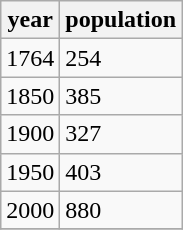<table class="wikitable">
<tr>
<th>year</th>
<th>population</th>
</tr>
<tr>
<td>1764</td>
<td>254</td>
</tr>
<tr>
<td>1850</td>
<td>385</td>
</tr>
<tr>
<td>1900</td>
<td>327</td>
</tr>
<tr>
<td>1950</td>
<td>403</td>
</tr>
<tr>
<td>2000</td>
<td>880</td>
</tr>
<tr>
</tr>
</table>
